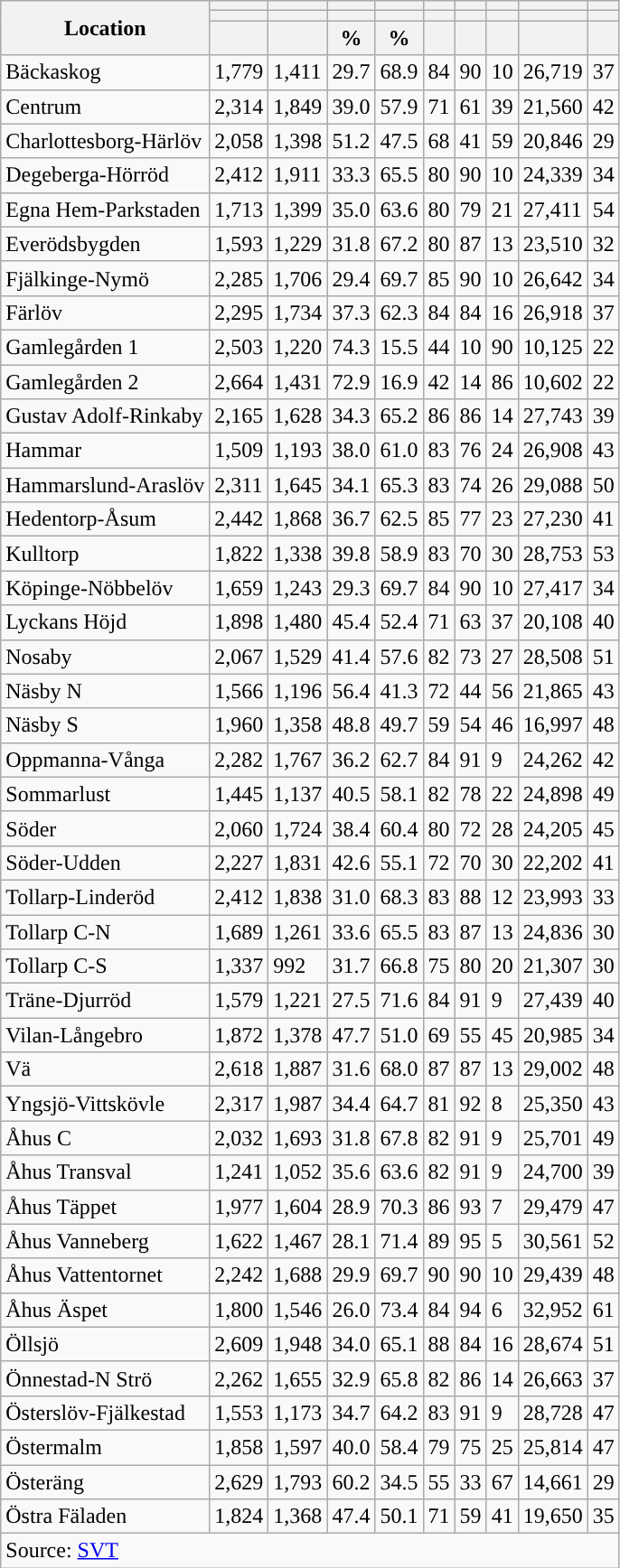<table role="presentation" class="wikitable sortable mw-collapsible mw-collapsed">
<tr>
<th rowspan="3">Location</th>
<th></th>
<th></th>
<th></th>
<th></th>
<th></th>
<th></th>
<th></th>
<th></th>
<th></th>
</tr>
<tr>
<th></th>
<th></th>
<th style="background:"></th>
<th style="background:"></th>
<th></th>
<th></th>
<th></th>
<th></th>
<th></th>
</tr>
<tr>
<th data-sort-type="number"></th>
<th data-sort-type="number"></th>
<th data-sort-type="number">%</th>
<th data-sort-type="number">%</th>
<th data-sort-type="number"></th>
<th data-sort-type="number"></th>
<th data-sort-type="number"></th>
<th data-sort-type="number"></th>
<th data-sort-type="number"></th>
</tr>
<tr>
<td align="left">Bäckaskog</td>
<td>1,779</td>
<td>1,411</td>
<td>29.7</td>
<td>68.9</td>
<td>84</td>
<td>90</td>
<td>10</td>
<td>26,719</td>
<td>37</td>
</tr>
<tr>
<td align="left">Centrum</td>
<td>2,314</td>
<td>1,849</td>
<td>39.0</td>
<td>57.9</td>
<td>71</td>
<td>61</td>
<td>39</td>
<td>21,560</td>
<td>42</td>
</tr>
<tr>
<td align="left">Charlottesborg-Härlöv</td>
<td>2,058</td>
<td>1,398</td>
<td>51.2</td>
<td>47.5</td>
<td>68</td>
<td>41</td>
<td>59</td>
<td>20,846</td>
<td>29</td>
</tr>
<tr>
<td align="left">Degeberga-Hörröd</td>
<td>2,412</td>
<td>1,911</td>
<td>33.3</td>
<td>65.5</td>
<td>80</td>
<td>90</td>
<td>10</td>
<td>24,339</td>
<td>34</td>
</tr>
<tr>
<td align="left">Egna Hem-Parkstaden</td>
<td>1,713</td>
<td>1,399</td>
<td>35.0</td>
<td>63.6</td>
<td>80</td>
<td>79</td>
<td>21</td>
<td>27,411</td>
<td>54</td>
</tr>
<tr>
<td align="left">Everödsbygden</td>
<td>1,593</td>
<td>1,229</td>
<td>31.8</td>
<td>67.2</td>
<td>80</td>
<td>87</td>
<td>13</td>
<td>23,510</td>
<td>32</td>
</tr>
<tr>
<td align="left">Fjälkinge-Nymö</td>
<td>2,285</td>
<td>1,706</td>
<td>29.4</td>
<td>69.7</td>
<td>85</td>
<td>90</td>
<td>10</td>
<td>26,642</td>
<td>34</td>
</tr>
<tr>
<td align="left">Färlöv</td>
<td>2,295</td>
<td>1,734</td>
<td>37.3</td>
<td>62.3</td>
<td>84</td>
<td>84</td>
<td>16</td>
<td>26,918</td>
<td>37</td>
</tr>
<tr>
<td align="left">Gamlegården 1</td>
<td>2,503</td>
<td>1,220</td>
<td>74.3</td>
<td>15.5</td>
<td>44</td>
<td>10</td>
<td>90</td>
<td>10,125</td>
<td>22</td>
</tr>
<tr>
<td align="left">Gamlegården 2</td>
<td>2,664</td>
<td>1,431</td>
<td>72.9</td>
<td>16.9</td>
<td>42</td>
<td>14</td>
<td>86</td>
<td>10,602</td>
<td>22</td>
</tr>
<tr>
<td align="left">Gustav Adolf-Rinkaby</td>
<td>2,165</td>
<td>1,628</td>
<td>34.3</td>
<td>65.2</td>
<td>86</td>
<td>86</td>
<td>14</td>
<td>27,743</td>
<td>39</td>
</tr>
<tr>
<td align="left">Hammar</td>
<td>1,509</td>
<td>1,193</td>
<td>38.0</td>
<td>61.0</td>
<td>83</td>
<td>76</td>
<td>24</td>
<td>26,908</td>
<td>43</td>
</tr>
<tr>
<td align="left">Hammarslund-Araslöv</td>
<td>2,311</td>
<td>1,645</td>
<td>34.1</td>
<td>65.3</td>
<td>83</td>
<td>74</td>
<td>26</td>
<td>29,088</td>
<td>50</td>
</tr>
<tr>
<td align="left">Hedentorp-Åsum</td>
<td>2,442</td>
<td>1,868</td>
<td>36.7</td>
<td>62.5</td>
<td>85</td>
<td>77</td>
<td>23</td>
<td>27,230</td>
<td>41</td>
</tr>
<tr>
<td align="left">Kulltorp</td>
<td>1,822</td>
<td>1,338</td>
<td>39.8</td>
<td>58.9</td>
<td>83</td>
<td>70</td>
<td>30</td>
<td>28,753</td>
<td>53</td>
</tr>
<tr>
<td align="left">Köpinge-Nöbbelöv</td>
<td>1,659</td>
<td>1,243</td>
<td>29.3</td>
<td>69.7</td>
<td>84</td>
<td>90</td>
<td>10</td>
<td>27,417</td>
<td>34</td>
</tr>
<tr>
<td align="left">Lyckans Höjd</td>
<td>1,898</td>
<td>1,480</td>
<td>45.4</td>
<td>52.4</td>
<td>71</td>
<td>63</td>
<td>37</td>
<td>20,108</td>
<td>40</td>
</tr>
<tr>
<td align="left">Nosaby</td>
<td>2,067</td>
<td>1,529</td>
<td>41.4</td>
<td>57.6</td>
<td>82</td>
<td>73</td>
<td>27</td>
<td>28,508</td>
<td>51</td>
</tr>
<tr>
<td align="left">Näsby N</td>
<td>1,566</td>
<td>1,196</td>
<td>56.4</td>
<td>41.3</td>
<td>72</td>
<td>44</td>
<td>56</td>
<td>21,865</td>
<td>43</td>
</tr>
<tr>
<td align="left">Näsby S</td>
<td>1,960</td>
<td>1,358</td>
<td>48.8</td>
<td>49.7</td>
<td>59</td>
<td>54</td>
<td>46</td>
<td>16,997</td>
<td>48</td>
</tr>
<tr>
<td align="left">Oppmanna-Vånga</td>
<td>2,282</td>
<td>1,767</td>
<td>36.2</td>
<td>62.7</td>
<td>84</td>
<td>91</td>
<td>9</td>
<td>24,262</td>
<td>42</td>
</tr>
<tr>
<td align="left">Sommarlust</td>
<td>1,445</td>
<td>1,137</td>
<td>40.5</td>
<td>58.1</td>
<td>82</td>
<td>78</td>
<td>22</td>
<td>24,898</td>
<td>49</td>
</tr>
<tr>
<td align="left">Söder</td>
<td>2,060</td>
<td>1,724</td>
<td>38.4</td>
<td>60.4</td>
<td>80</td>
<td>72</td>
<td>28</td>
<td>24,205</td>
<td>45</td>
</tr>
<tr>
<td align="left">Söder-Udden</td>
<td>2,227</td>
<td>1,831</td>
<td>42.6</td>
<td>55.1</td>
<td>72</td>
<td>70</td>
<td>30</td>
<td>22,202</td>
<td>41</td>
</tr>
<tr>
<td align="left">Tollarp-Linderöd</td>
<td>2,412</td>
<td>1,838</td>
<td>31.0</td>
<td>68.3</td>
<td>83</td>
<td>88</td>
<td>12</td>
<td>23,993</td>
<td>33</td>
</tr>
<tr>
<td align="left">Tollarp C-N</td>
<td>1,689</td>
<td>1,261</td>
<td>33.6</td>
<td>65.5</td>
<td>83</td>
<td>87</td>
<td>13</td>
<td>24,836</td>
<td>30</td>
</tr>
<tr>
<td align="left">Tollarp C-S</td>
<td>1,337</td>
<td>992</td>
<td>31.7</td>
<td>66.8</td>
<td>75</td>
<td>80</td>
<td>20</td>
<td>21,307</td>
<td>30</td>
</tr>
<tr>
<td align="left">Träne-Djurröd</td>
<td>1,579</td>
<td>1,221</td>
<td>27.5</td>
<td>71.6</td>
<td>84</td>
<td>91</td>
<td>9</td>
<td>27,439</td>
<td>40</td>
</tr>
<tr>
<td align="left">Vilan-Långebro</td>
<td>1,872</td>
<td>1,378</td>
<td>47.7</td>
<td>51.0</td>
<td>69</td>
<td>55</td>
<td>45</td>
<td>20,985</td>
<td>34</td>
</tr>
<tr>
<td align="left">Vä</td>
<td>2,618</td>
<td>1,887</td>
<td>31.6</td>
<td>68.0</td>
<td>87</td>
<td>87</td>
<td>13</td>
<td>29,002</td>
<td>48</td>
</tr>
<tr>
<td align="left">Yngsjö-Vittskövle</td>
<td>2,317</td>
<td>1,987</td>
<td>34.4</td>
<td>64.7</td>
<td>81</td>
<td>92</td>
<td>8</td>
<td>25,350</td>
<td>43</td>
</tr>
<tr>
<td align="left">Åhus C</td>
<td>2,032</td>
<td>1,693</td>
<td>31.8</td>
<td>67.8</td>
<td>82</td>
<td>91</td>
<td>9</td>
<td>25,701</td>
<td>49</td>
</tr>
<tr>
<td align="left">Åhus Transval</td>
<td>1,241</td>
<td>1,052</td>
<td>35.6</td>
<td>63.6</td>
<td>82</td>
<td>91</td>
<td>9</td>
<td>24,700</td>
<td>39</td>
</tr>
<tr>
<td align="left">Åhus Täppet</td>
<td>1,977</td>
<td>1,604</td>
<td>28.9</td>
<td>70.3</td>
<td>86</td>
<td>93</td>
<td>7</td>
<td>29,479</td>
<td>47</td>
</tr>
<tr>
<td align="left">Åhus Vanneberg</td>
<td>1,622</td>
<td>1,467</td>
<td>28.1</td>
<td>71.4</td>
<td>89</td>
<td>95</td>
<td>5</td>
<td>30,561</td>
<td>52</td>
</tr>
<tr>
<td align="left">Åhus Vattentornet</td>
<td>2,242</td>
<td>1,688</td>
<td>29.9</td>
<td>69.7</td>
<td>90</td>
<td>90</td>
<td>10</td>
<td>29,439</td>
<td>48</td>
</tr>
<tr>
<td align="left">Åhus Äspet</td>
<td>1,800</td>
<td>1,546</td>
<td>26.0</td>
<td>73.4</td>
<td>84</td>
<td>94</td>
<td>6</td>
<td>32,952</td>
<td>61</td>
</tr>
<tr>
<td align="left">Öllsjö</td>
<td>2,609</td>
<td>1,948</td>
<td>34.0</td>
<td>65.1</td>
<td>88</td>
<td>84</td>
<td>16</td>
<td>28,674</td>
<td>51</td>
</tr>
<tr>
<td align="left">Önnestad-N Strö</td>
<td>2,262</td>
<td>1,655</td>
<td>32.9</td>
<td>65.8</td>
<td>82</td>
<td>86</td>
<td>14</td>
<td>26,663</td>
<td>37</td>
</tr>
<tr>
<td align="left">Österslöv-Fjälkestad</td>
<td>1,553</td>
<td>1,173</td>
<td>34.7</td>
<td>64.2</td>
<td>83</td>
<td>91</td>
<td>9</td>
<td>28,728</td>
<td>47</td>
</tr>
<tr>
<td align="left">Östermalm</td>
<td>1,858</td>
<td>1,597</td>
<td>40.0</td>
<td>58.4</td>
<td>79</td>
<td>75</td>
<td>25</td>
<td>25,814</td>
<td>47</td>
</tr>
<tr>
<td align="left">Österäng</td>
<td>2,629</td>
<td>1,793</td>
<td>60.2</td>
<td>34.5</td>
<td>55</td>
<td>33</td>
<td>67</td>
<td>14,661</td>
<td>29</td>
</tr>
<tr>
<td align="left">Östra Fäladen</td>
<td>1,824</td>
<td>1,368</td>
<td>47.4</td>
<td>50.1</td>
<td>71</td>
<td>59</td>
<td>41</td>
<td>19,650</td>
<td>35</td>
</tr>
<tr>
<td colspan="10" align="left">Source: <a href='#'>SVT</a></td>
</tr>
</table>
